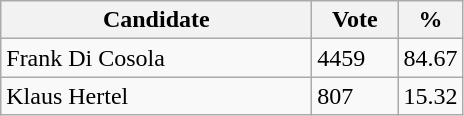<table class="wikitable">
<tr>
<th bgcolor="#DDDDFF" width="200px">Candidate</th>
<th bgcolor="#DDDDFF" width="50px">Vote</th>
<th bgcolor="#DDDDFF" width="30px">%</th>
</tr>
<tr>
<td>Frank Di Cosola</td>
<td>4459</td>
<td>84.67</td>
</tr>
<tr>
<td>Klaus Hertel</td>
<td>807</td>
<td>15.32</td>
</tr>
</table>
